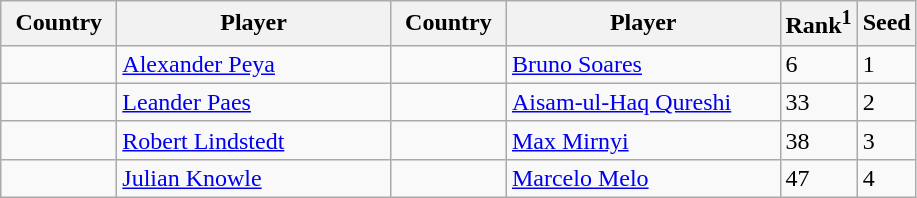<table class="sortable wikitable">
<tr>
<th width="70">Country</th>
<th width="175">Player</th>
<th width="70">Country</th>
<th width="175">Player</th>
<th>Rank<sup>1</sup></th>
<th>Seed</th>
</tr>
<tr>
<td></td>
<td><a href='#'>Alexander Peya</a></td>
<td></td>
<td><a href='#'>Bruno Soares</a></td>
<td>6</td>
<td>1</td>
</tr>
<tr>
<td></td>
<td><a href='#'>Leander Paes</a></td>
<td></td>
<td><a href='#'>Aisam-ul-Haq Qureshi</a></td>
<td>33</td>
<td>2</td>
</tr>
<tr>
<td></td>
<td><a href='#'>Robert Lindstedt</a></td>
<td></td>
<td><a href='#'>Max Mirnyi</a></td>
<td>38</td>
<td>3</td>
</tr>
<tr>
<td></td>
<td><a href='#'>Julian Knowle</a></td>
<td></td>
<td><a href='#'>Marcelo Melo</a></td>
<td>47</td>
<td>4</td>
</tr>
</table>
